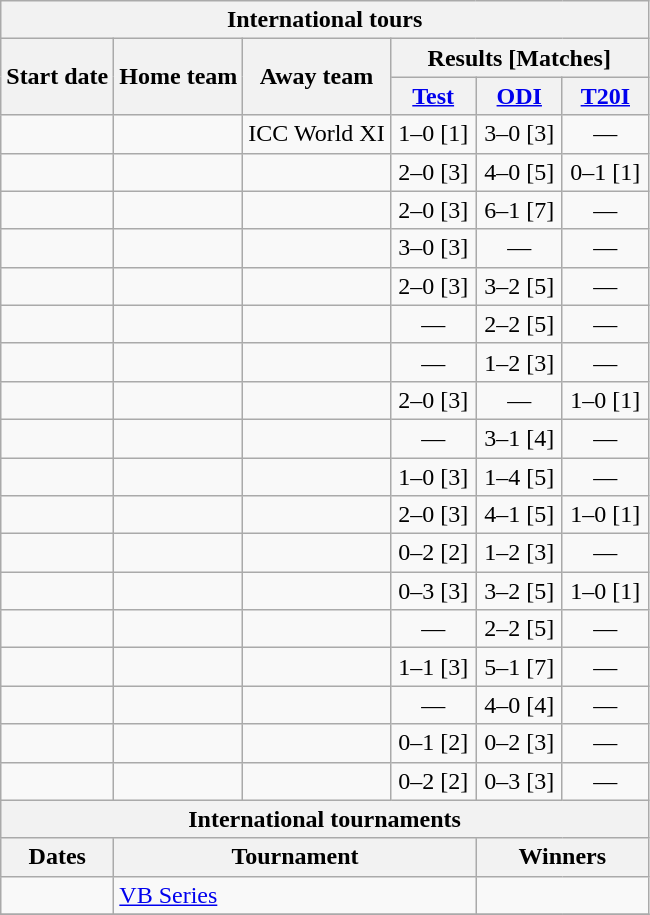<table class="wikitable sortable" style="text-align:center; white-space:nowrap">
<tr>
<th colspan=6>International tours</th>
</tr>
<tr>
<th rowspan=2>Start date</th>
<th rowspan=2>Home team</th>
<th rowspan=2>Away team</th>
<th colspan=3 class="unsortable">Results [Matches]</th>
</tr>
<tr>
<th width=50 class="unsortable"><a href='#'>Test</a></th>
<th width=50 class="unsortable"><a href='#'>ODI</a></th>
<th width=50 class="unsortable"><a href='#'>T20I</a></th>
</tr>
<tr>
<td style="text-align:left"><a href='#'></a></td>
<td style="text-align:left"></td>
<td style="text-align:left">ICC World XI</td>
<td>1–0 [1]</td>
<td>3–0 [3]</td>
<td>—</td>
</tr>
<tr>
<td style="text-align:left"><a href='#'></a></td>
<td style="text-align:left"></td>
<td style="text-align:left"></td>
<td>2–0 [3]</td>
<td>4–0 [5]</td>
<td>0–1 [1]</td>
</tr>
<tr>
<td style="text-align:left"><a href='#'></a></td>
<td style="text-align:left"></td>
<td style="text-align:left"></td>
<td>2–0 [3]</td>
<td>6–1 [7]</td>
<td>—</td>
</tr>
<tr>
<td style="text-align:left"><a href='#'></a></td>
<td style="text-align:left"></td>
<td style="text-align:left"></td>
<td>3–0 [3]</td>
<td>—</td>
<td>—</td>
</tr>
<tr>
<td style="text-align:left"><a href='#'></a></td>
<td style="text-align:left"></td>
<td style="text-align:left"></td>
<td>2–0 [3]</td>
<td>3–2 [5]</td>
<td>—</td>
</tr>
<tr>
<td style="text-align:left"><a href='#'></a></td>
<td style="text-align:left"></td>
<td style="text-align:left"></td>
<td>—</td>
<td>2–2 [5]</td>
<td>—</td>
</tr>
<tr>
<td style="text-align:left"><a href='#'></a></td>
<td style="text-align:left"></td>
<td style="text-align:left"></td>
<td>—</td>
<td>1–2 [3]</td>
<td>—</td>
</tr>
<tr>
<td style="text-align:left"><a href='#'></a></td>
<td style="text-align:left"></td>
<td style="text-align:left"></td>
<td>2–0 [3]</td>
<td>—</td>
<td>1–0 [1]</td>
</tr>
<tr>
<td style="text-align:left"><a href='#'></a></td>
<td style="text-align:left"></td>
<td style="text-align:left"></td>
<td>—</td>
<td>3–1 [4]</td>
<td>—</td>
</tr>
<tr>
<td style="text-align:left"><a href='#'></a></td>
<td style="text-align:left"></td>
<td style="text-align:left"></td>
<td>1–0 [3]</td>
<td>1–4 [5]</td>
<td>—</td>
</tr>
<tr>
<td style="text-align:left"><a href='#'></a></td>
<td style="text-align:left"></td>
<td style="text-align:left"></td>
<td>2–0 [3]</td>
<td>4–1 [5]</td>
<td>1–0 [1]</td>
</tr>
<tr>
<td style="text-align:left"><a href='#'></a></td>
<td style="text-align:left"></td>
<td style="text-align:left"></td>
<td>0–2 [2]</td>
<td>1–2 [3]</td>
<td>—</td>
</tr>
<tr>
<td style="text-align:left"><a href='#'></a></td>
<td style="text-align:left"></td>
<td style="text-align:left"></td>
<td>0–3 [3]</td>
<td>3–2 [5]</td>
<td>1–0 [1]</td>
</tr>
<tr>
<td style="text-align:left"><a href='#'></a></td>
<td style="text-align:left"></td>
<td style="text-align:left"></td>
<td>—</td>
<td>2–2 [5]</td>
<td>—</td>
</tr>
<tr>
<td style="text-align:left"><a href='#'></a></td>
<td style="text-align:left"></td>
<td style="text-align:left"></td>
<td>1–1 [3]</td>
<td>5–1 [7]</td>
<td>—</td>
</tr>
<tr>
<td style="text-align:left"><a href='#'></a></td>
<td style="text-align:left"></td>
<td style="text-align:left"></td>
<td>—</td>
<td>4–0 [4]</td>
<td>—</td>
</tr>
<tr>
<td style="text-align:left"><a href='#'></a></td>
<td style="text-align:left"></td>
<td style="text-align:left"></td>
<td>0–1 [2]</td>
<td>0–2 [3]</td>
<td>—</td>
</tr>
<tr>
<td style="text-align:left"><a href='#'></a></td>
<td style="text-align:left"></td>
<td style="text-align:left"></td>
<td>0–2 [2]</td>
<td>0–3 [3]</td>
<td>—</td>
</tr>
<tr class="sortbottom">
<th colspan=6>International tournaments</th>
</tr>
<tr class="sortbottom">
<th>Dates</th>
<th colspan=3>Tournament</th>
<th colspan=2>Winners</th>
</tr>
<tr class="sortbottom">
<td style="text-align:left"><a href='#'></a></td>
<td style="text-align:left" colspan=3> <a href='#'>VB Series</a></td>
<td style="text-align:left" colspan=2></td>
</tr>
<tr class="sortbottom">
</tr>
</table>
